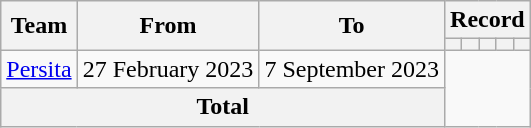<table class=wikitable style="text-align:center">
<tr>
<th rowspan=2>Team</th>
<th rowspan=2>From</th>
<th rowspan=2>To</th>
<th colspan=5>Record</th>
</tr>
<tr>
<th></th>
<th></th>
<th></th>
<th></th>
<th></th>
</tr>
<tr>
<td align=left><a href='#'>Persita</a></td>
<td align=left>27 February 2023</td>
<td align=left>7 September 2023<br></td>
</tr>
<tr>
<th colspan=3>Total<br></th>
</tr>
</table>
